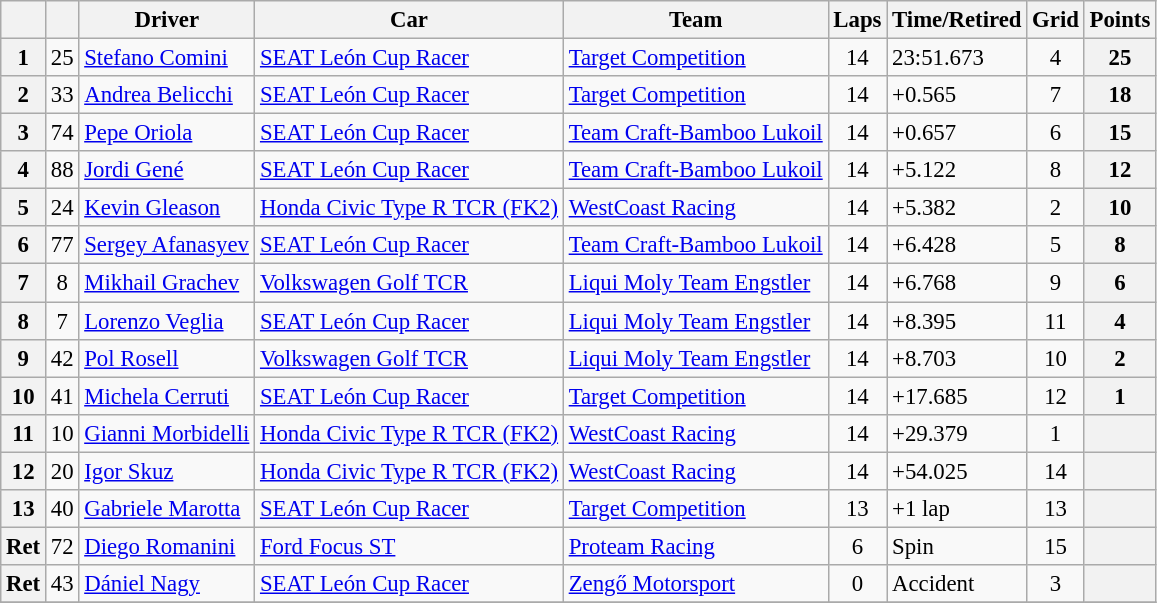<table class="wikitable sortable" style="font-size:95%">
<tr>
<th></th>
<th></th>
<th>Driver</th>
<th>Car</th>
<th>Team</th>
<th>Laps</th>
<th>Time/Retired</th>
<th>Grid</th>
<th>Points</th>
</tr>
<tr>
<th>1</th>
<td align=center>25</td>
<td> <a href='#'>Stefano Comini</a></td>
<td><a href='#'>SEAT León Cup Racer</a></td>
<td> <a href='#'>Target Competition</a></td>
<td align=center>14</td>
<td>23:51.673</td>
<td align=center>4</td>
<th>25</th>
</tr>
<tr>
<th>2</th>
<td align=center>33</td>
<td> <a href='#'>Andrea Belicchi</a></td>
<td><a href='#'>SEAT León Cup Racer</a></td>
<td> <a href='#'>Target Competition</a></td>
<td align=center>14</td>
<td>+0.565</td>
<td align=center>7</td>
<th>18</th>
</tr>
<tr>
<th>3</th>
<td align=center>74</td>
<td> <a href='#'>Pepe Oriola</a></td>
<td><a href='#'>SEAT León Cup Racer</a></td>
<td> <a href='#'>Team Craft-Bamboo Lukoil</a></td>
<td align=center>14</td>
<td>+0.657</td>
<td align=center>6</td>
<th>15</th>
</tr>
<tr>
<th>4</th>
<td align=center>88</td>
<td> <a href='#'>Jordi Gené</a></td>
<td><a href='#'>SEAT León Cup Racer</a></td>
<td> <a href='#'>Team Craft-Bamboo Lukoil</a></td>
<td align=center>14</td>
<td>+5.122</td>
<td align=center>8</td>
<th>12</th>
</tr>
<tr>
<th>5</th>
<td align=center>24</td>
<td> <a href='#'>Kevin Gleason</a></td>
<td><a href='#'>Honda Civic Type R TCR (FK2)</a></td>
<td> <a href='#'>WestCoast Racing</a></td>
<td align=center>14</td>
<td>+5.382</td>
<td align=center>2</td>
<th>10</th>
</tr>
<tr>
<th>6</th>
<td align=center>77</td>
<td> <a href='#'>Sergey Afanasyev</a></td>
<td><a href='#'>SEAT León Cup Racer</a></td>
<td> <a href='#'>Team Craft-Bamboo Lukoil</a></td>
<td align=center>14</td>
<td>+6.428</td>
<td align=center>5</td>
<th>8</th>
</tr>
<tr>
<th>7</th>
<td align=center>8</td>
<td> <a href='#'>Mikhail Grachev</a></td>
<td><a href='#'>Volkswagen Golf TCR</a></td>
<td> <a href='#'>Liqui Moly Team Engstler</a></td>
<td align=center>14</td>
<td>+6.768</td>
<td align=center>9</td>
<th>6</th>
</tr>
<tr>
<th>8</th>
<td align=center>7</td>
<td> <a href='#'>Lorenzo Veglia</a></td>
<td><a href='#'>SEAT León Cup Racer</a></td>
<td> <a href='#'>Liqui Moly Team Engstler</a></td>
<td align=center>14</td>
<td>+8.395</td>
<td align=center>11</td>
<th>4</th>
</tr>
<tr>
<th>9</th>
<td align=center>42</td>
<td> <a href='#'>Pol Rosell</a></td>
<td><a href='#'>Volkswagen Golf TCR</a></td>
<td> <a href='#'>Liqui Moly Team Engstler</a></td>
<td align=center>14</td>
<td>+8.703</td>
<td align=center>10</td>
<th>2</th>
</tr>
<tr>
<th>10</th>
<td align=center>41</td>
<td> <a href='#'>Michela Cerruti</a></td>
<td><a href='#'>SEAT León Cup Racer</a></td>
<td> <a href='#'>Target Competition</a></td>
<td align=center>14</td>
<td>+17.685</td>
<td align=center>12</td>
<th>1</th>
</tr>
<tr>
<th>11</th>
<td align=center>10</td>
<td> <a href='#'>Gianni Morbidelli</a></td>
<td><a href='#'>Honda Civic Type R TCR (FK2)</a></td>
<td> <a href='#'>WestCoast Racing</a></td>
<td align=center>14</td>
<td>+29.379</td>
<td align=center>1</td>
<th></th>
</tr>
<tr>
<th>12</th>
<td align=center>20</td>
<td> <a href='#'>Igor Skuz</a></td>
<td><a href='#'>Honda Civic Type R TCR (FK2)</a></td>
<td> <a href='#'>WestCoast Racing</a></td>
<td align=center>14</td>
<td>+54.025</td>
<td align=center>14</td>
<th></th>
</tr>
<tr>
<th>13</th>
<td align=center>40</td>
<td> <a href='#'>Gabriele Marotta</a></td>
<td><a href='#'>SEAT León Cup Racer</a></td>
<td> <a href='#'>Target Competition</a></td>
<td align=center>13</td>
<td>+1 lap</td>
<td align=center>13</td>
<th></th>
</tr>
<tr>
<th>Ret</th>
<td align=center>72</td>
<td> <a href='#'>Diego Romanini</a></td>
<td><a href='#'>Ford Focus ST</a></td>
<td> <a href='#'>Proteam Racing</a></td>
<td align=center>6</td>
<td>Spin</td>
<td align=center>15</td>
<th></th>
</tr>
<tr>
<th>Ret</th>
<td align=center>43</td>
<td> <a href='#'>Dániel Nagy</a></td>
<td><a href='#'>SEAT León Cup Racer</a></td>
<td> <a href='#'>Zengő Motorsport</a></td>
<td align=center>0</td>
<td>Accident</td>
<td align=center>3</td>
<th></th>
</tr>
<tr>
</tr>
</table>
